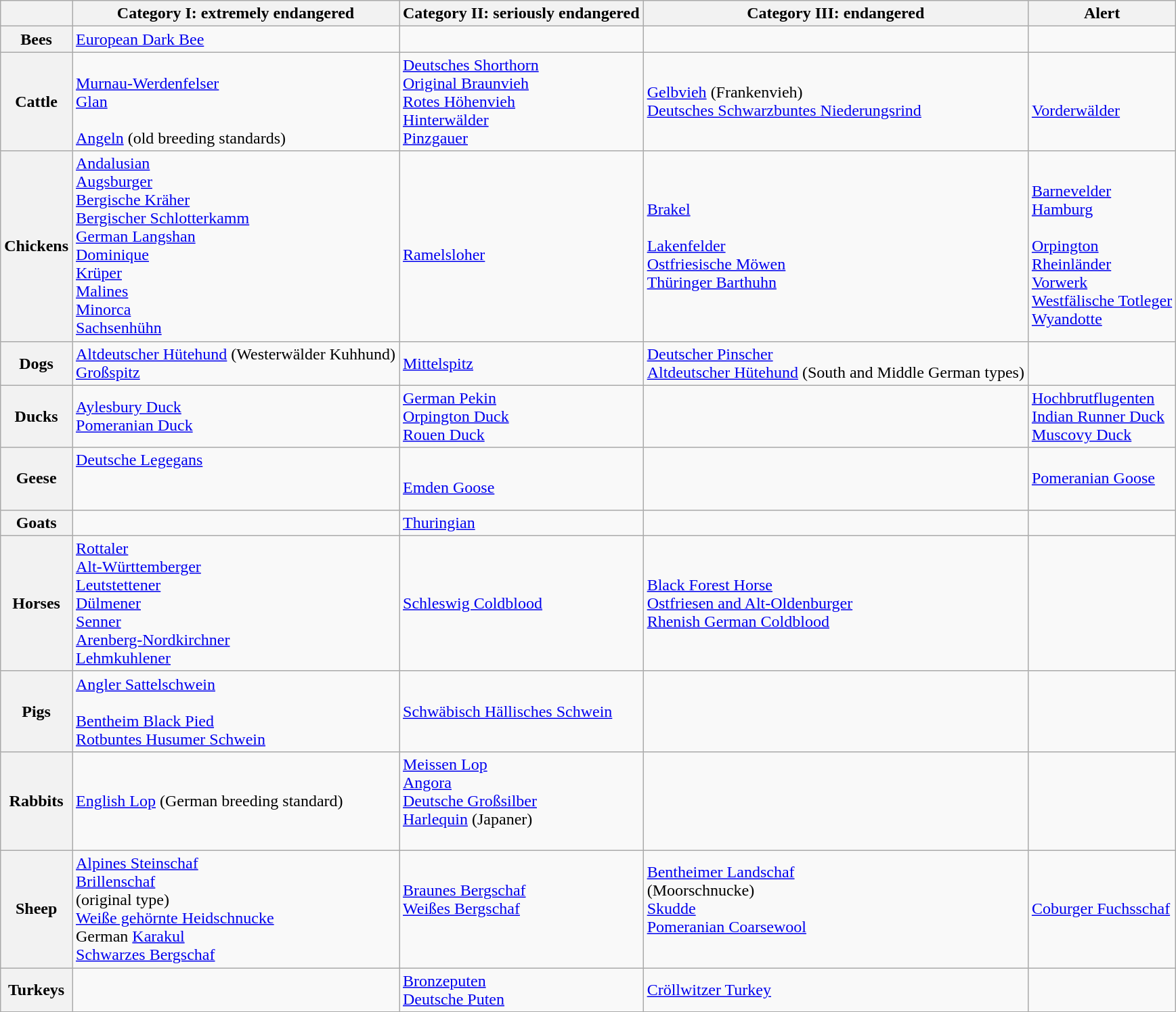<table class=wikitable>
<tr>
<th></th>
<th>Category I: extremely endangered</th>
<th>Category II: seriously endangered</th>
<th>Category III: endangered</th>
<th>Alert</th>
</tr>
<tr>
<th>Bees</th>
<td><a href='#'>European Dark Bee</a></td>
<td></td>
<td></td>
<td></td>
</tr>
<tr>
<th>Cattle</th>
<td><br><a href='#'>Murnau-Werdenfelser</a><br><a href='#'>Glan</a><br><br><a href='#'>Angeln</a> (old breeding standards)</td>
<td><a href='#'>Deutsches Shorthorn</a><br><a href='#'>Original Braunvieh</a><br><a href='#'>Rotes Höhenvieh</a><br><a href='#'>Hinterwälder</a><br><a href='#'>Pinzgauer</a></td>
<td><a href='#'>Gelbvieh</a> (Frankenvieh)<br><a href='#'>Deutsches Schwarzbuntes Niederungsrind</a></td>
<td><br><a href='#'>Vorderwälder</a></td>
</tr>
<tr>
<th>Chickens</th>
<td><a href='#'>Andalusian</a><br><a href='#'>Augsburger</a><br><a href='#'>Bergische Kräher</a><br><a href='#'>Bergischer Schlotterkamm</a><br><a href='#'>German Langshan</a><br><a href='#'>Dominique</a><br><a href='#'>Krüper</a><br><a href='#'>Malines</a><br><a href='#'>Minorca</a><br><a href='#'>Sachsenhühn</a></td>
<td><br><a href='#'>Ramelsloher</a><br></td>
<td><a href='#'>Brakel</a><br><br><a href='#'>Lakenfelder</a><br><a href='#'>Ostfriesische Möwen</a><br><a href='#'>Thüringer Barthuhn</a></td>
<td><br><a href='#'>Barnevelder</a><br><a href='#'>Hamburg</a><br><br><a href='#'>Orpington</a><br><a href='#'>Rheinländer</a><br><a href='#'>Vorwerk</a><br><a href='#'>Westfälische Totleger</a><br><a href='#'>Wyandotte</a></td>
</tr>
<tr>
<th>Dogs</th>
<td><a href='#'>Altdeutscher Hütehund</a> (Westerwälder Kuhhund)<br><a href='#'>Großspitz</a></td>
<td><a href='#'>Mittelspitz</a></td>
<td><a href='#'>Deutscher Pinscher</a><br><a href='#'>Altdeutscher Hütehund</a> (South and Middle German types)</td>
<td></td>
</tr>
<tr>
<th>Ducks</th>
<td><a href='#'>Aylesbury Duck</a><br><a href='#'>Pomeranian Duck</a></td>
<td><a href='#'>German Pekin</a><br><a href='#'>Orpington Duck</a><br><a href='#'>Rouen Duck</a></td>
<td></td>
<td><a href='#'>Hochbrutflugenten</a><br><a href='#'>Indian Runner Duck</a><br><a href='#'>Muscovy Duck</a></td>
</tr>
<tr>
<th>Geese</th>
<td><a href='#'>Deutsche Legegans</a><br><br><br></td>
<td><br><a href='#'>Emden Goose</a></td>
<td></td>
<td><a href='#'>Pomeranian Goose</a></td>
</tr>
<tr>
<th>Goats</th>
<td></td>
<td><a href='#'>Thuringian</a></td>
<td></td>
<td></td>
</tr>
<tr>
<th>Horses</th>
<td><a href='#'>Rottaler</a><br><a href='#'>Alt-Württemberger</a><br><a href='#'>Leutstettener</a><br><a href='#'>Dülmener</a><br><a href='#'>Senner</a><br><a href='#'>Arenberg-Nordkirchner</a><br><a href='#'>Lehmkuhlener</a></td>
<td><a href='#'>Schleswig Coldblood</a></td>
<td><a href='#'>Black Forest Horse</a><br><a href='#'>Ostfriesen and Alt-Oldenburger</a><br><a href='#'>Rhenish German Coldblood</a></td>
<td></td>
</tr>
<tr>
<th>Pigs</th>
<td><a href='#'>Angler Sattelschwein</a><br><br><a href='#'>Bentheim Black Pied</a><br><a href='#'>Rotbuntes Husumer Schwein</a></td>
<td><a href='#'>Schwäbisch Hällisches Schwein</a></td>
<td></td>
<td></td>
</tr>
<tr>
<th>Rabbits</th>
<td><a href='#'>English Lop</a> (German breeding standard)</td>
<td><a href='#'>Meissen Lop</a><br><a href='#'>Angora</a><br><a href='#'>Deutsche Großsilber</a><br><a href='#'>Harlequin</a> (Japaner)<br><br></td>
<td></td>
<td></td>
</tr>
<tr>
<th>Sheep</th>
<td><a href='#'>Alpines Steinschaf</a><br><a href='#'>Brillenschaf</a><br> (original type)<br><a href='#'>Weiße gehörnte Heidschnucke</a><br>German <a href='#'>Karakul</a><br><a href='#'>Schwarzes Bergschaf</a></td>
<td><a href='#'>Braunes Bergschaf</a><br><a href='#'>Weißes Bergschaf</a><br><br></td>
<td><a href='#'>Bentheimer Landschaf</a><br> (Moorschnucke)<br><a href='#'>Skudde</a><br><a href='#'>Pomeranian Coarsewool</a><br><br></td>
<td><a href='#'>Coburger Fuchsschaf</a><br></td>
</tr>
<tr>
<th>Turkeys</th>
<td></td>
<td><a href='#'>Bronzeputen</a><br><a href='#'>Deutsche Puten</a></td>
<td><a href='#'>Cröllwitzer Turkey</a></td>
<td></td>
</tr>
<tr>
</tr>
</table>
